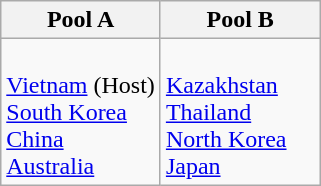<table class="wikitable">
<tr>
<th width=50%>Pool A</th>
<th width=50%>Pool B</th>
</tr>
<tr>
<td><br> <a href='#'>Vietnam</a> (Host)<br>
 <a href='#'>South Korea</a> <br>
 <a href='#'>China</a> <br>
 <a href='#'>Australia</a> <br></td>
<td><br> <a href='#'>Kazakhstan</a> <br>
 <a href='#'>Thailand</a> <br>
 <a href='#'>North Korea</a> <br>
 <a href='#'>Japan</a> <br></td>
</tr>
</table>
